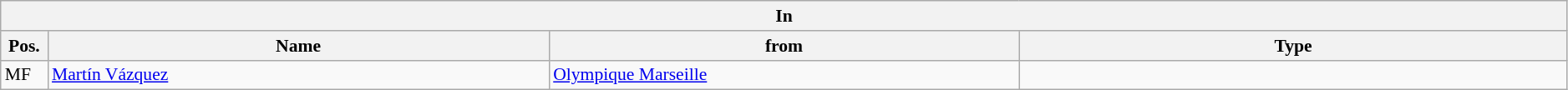<table class="wikitable" style="font-size:90%;width:99%;">
<tr>
<th colspan="4">In</th>
</tr>
<tr>
<th width=3%>Pos.</th>
<th width=32%>Name</th>
<th width=30%>from</th>
<th width=35%>Type</th>
</tr>
<tr>
<td>MF</td>
<td><a href='#'>Martín Vázquez</a></td>
<td><a href='#'>Olympique Marseille</a></td>
<td></td>
</tr>
</table>
